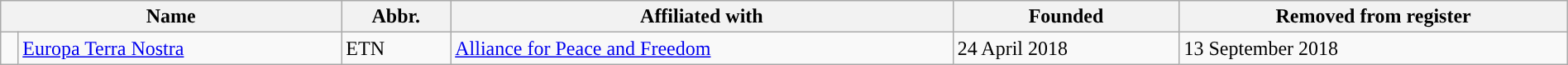<table class="wikitable centre sortable" style="width: 100%;">
<tr>
<th colspan="2">Name</th>
<th>Abbr.</th>
<th>Affiliated with</th>
<th>Founded</th>
<th>Removed from register</th>
</tr>
<tr>
<td></td>
<td><a href='#'>Europa Terra Nostra</a></td>
<td>ETN</td>
<td><a href='#'>Alliance for Peace and Freedom</a></td>
<td>24 April 2018</td>
<td>13 September 2018</td>
</tr>
</table>
